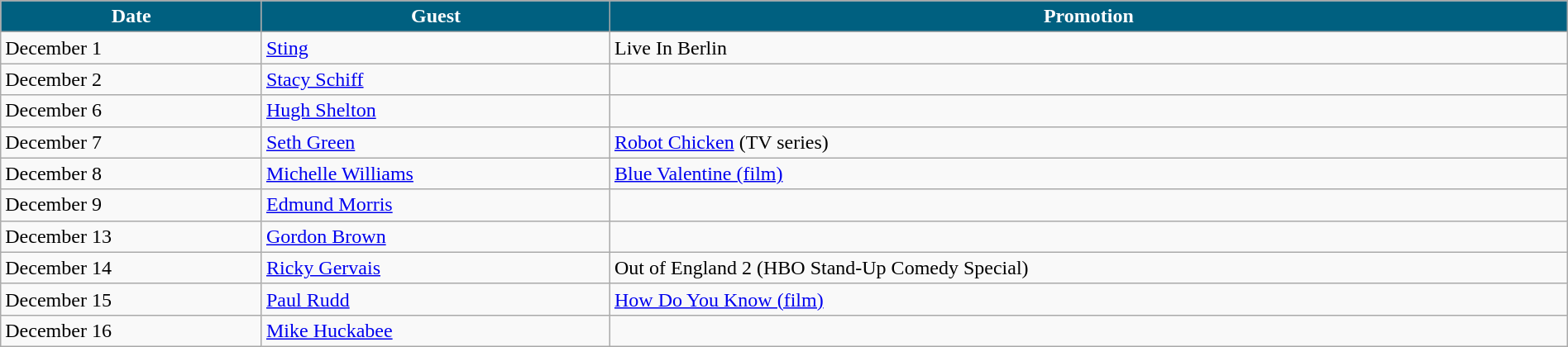<table class="wikitable" width="100%">
<tr bgcolor="#CCCCCC">
<th width="15%" style="background:#006080; color:#FFFFFF">Date</th>
<th width="20%" style="background:#006080; color:#FFFFFF">Guest</th>
<th width="55%" style="background:#006080; color:#FFFFFF">Promotion</th>
</tr>
<tr>
<td>December 1</td>
<td><a href='#'>Sting</a></td>
<td>Live In Berlin</td>
</tr>
<tr>
<td>December 2</td>
<td><a href='#'>Stacy Schiff</a></td>
<td></td>
</tr>
<tr>
<td>December 6</td>
<td><a href='#'>Hugh Shelton</a></td>
<td></td>
</tr>
<tr>
<td>December 7</td>
<td><a href='#'>Seth Green</a></td>
<td><a href='#'>Robot Chicken</a> (TV series)</td>
</tr>
<tr>
<td>December 8</td>
<td><a href='#'>Michelle Williams</a></td>
<td><a href='#'>Blue Valentine (film)</a></td>
</tr>
<tr>
<td>December 9</td>
<td><a href='#'>Edmund Morris</a></td>
<td></td>
</tr>
<tr>
<td>December 13</td>
<td><a href='#'>Gordon Brown</a></td>
<td></td>
</tr>
<tr>
<td>December 14</td>
<td><a href='#'>Ricky Gervais</a></td>
<td>Out of England 2 (HBO Stand-Up Comedy Special)</td>
</tr>
<tr>
<td>December 15</td>
<td><a href='#'>Paul Rudd</a></td>
<td><a href='#'>How Do You Know (film)</a></td>
</tr>
<tr>
<td>December 16</td>
<td><a href='#'>Mike Huckabee</a></td>
<td></td>
</tr>
</table>
